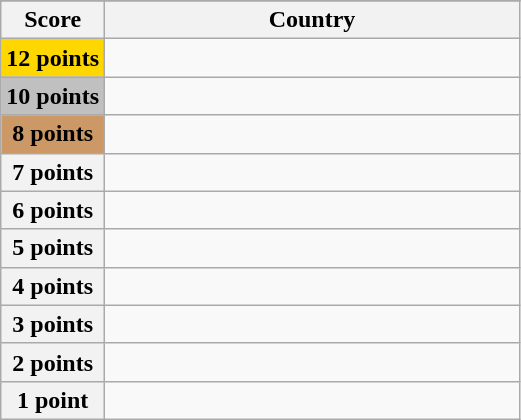<table class="wikitable">
<tr>
</tr>
<tr>
<th scope="col" width="20%">Score</th>
<th scope="col">Country</th>
</tr>
<tr>
<th scope="row" style="background:gold">12 points</th>
<td></td>
</tr>
<tr>
<th scope="row" style="background:silver">10 points</th>
<td></td>
</tr>
<tr>
<th scope="row" style="background:#CC9966">8 points</th>
<td></td>
</tr>
<tr>
<th scope="row">7 points</th>
<td></td>
</tr>
<tr>
<th scope="row">6 points</th>
<td></td>
</tr>
<tr>
<th scope="row">5 points</th>
<td></td>
</tr>
<tr>
<th scope="row">4 points</th>
<td></td>
</tr>
<tr>
<th scope="row">3 points</th>
<td></td>
</tr>
<tr>
<th scope="row">2 points</th>
<td></td>
</tr>
<tr>
<th scope="row">1 point</th>
<td></td>
</tr>
</table>
